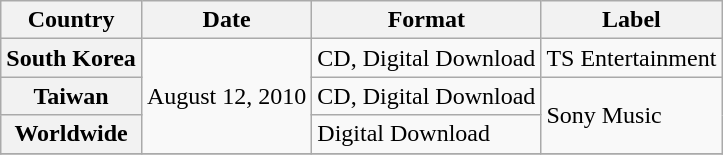<table class="wikitable plainrowheaders">
<tr>
<th scope="col">Country</th>
<th>Date</th>
<th>Format</th>
<th>Label</th>
</tr>
<tr>
<th>South Korea</th>
<td rowspan="3">August 12, 2010</td>
<td>CD, Digital Download</td>
<td>TS Entertainment</td>
</tr>
<tr>
<th>Taiwan</th>
<td>CD, Digital Download</td>
<td rowspan="2">Sony Music</td>
</tr>
<tr>
<th>Worldwide</th>
<td>Digital Download</td>
</tr>
<tr>
</tr>
</table>
